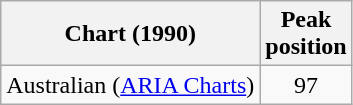<table class="wikitable">
<tr>
<th>Chart (1990)</th>
<th>Peak<br>position</th>
</tr>
<tr>
<td>Australian (<a href='#'>ARIA Charts</a>)</td>
<td align="center">97</td>
</tr>
</table>
